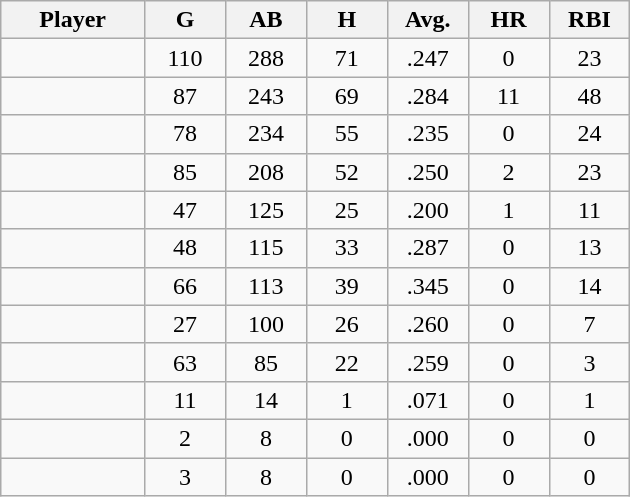<table class="wikitable sortable">
<tr>
<th bgcolor="#DDDDFF" width="16%">Player</th>
<th bgcolor="#DDDDFF" width="9%">G</th>
<th bgcolor="#DDDDFF" width="9%">AB</th>
<th bgcolor="#DDDDFF" width="9%">H</th>
<th bgcolor="#DDDDFF" width="9%">Avg.</th>
<th bgcolor="#DDDDFF" width="9%">HR</th>
<th bgcolor="#DDDDFF" width="9%">RBI</th>
</tr>
<tr align="center">
<td></td>
<td>110</td>
<td>288</td>
<td>71</td>
<td>.247</td>
<td>0</td>
<td>23</td>
</tr>
<tr align="center">
<td></td>
<td>87</td>
<td>243</td>
<td>69</td>
<td>.284</td>
<td>11</td>
<td>48</td>
</tr>
<tr align="center">
<td></td>
<td>78</td>
<td>234</td>
<td>55</td>
<td>.235</td>
<td>0</td>
<td>24</td>
</tr>
<tr align="center">
<td></td>
<td>85</td>
<td>208</td>
<td>52</td>
<td>.250</td>
<td>2</td>
<td>23</td>
</tr>
<tr align="center">
<td></td>
<td>47</td>
<td>125</td>
<td>25</td>
<td>.200</td>
<td>1</td>
<td>11</td>
</tr>
<tr align="center">
<td></td>
<td>48</td>
<td>115</td>
<td>33</td>
<td>.287</td>
<td>0</td>
<td>13</td>
</tr>
<tr align="center">
<td></td>
<td>66</td>
<td>113</td>
<td>39</td>
<td>.345</td>
<td>0</td>
<td>14</td>
</tr>
<tr align="center">
<td></td>
<td>27</td>
<td>100</td>
<td>26</td>
<td>.260</td>
<td>0</td>
<td>7</td>
</tr>
<tr align="center">
<td></td>
<td>63</td>
<td>85</td>
<td>22</td>
<td>.259</td>
<td>0</td>
<td>3</td>
</tr>
<tr align="center">
<td></td>
<td>11</td>
<td>14</td>
<td>1</td>
<td>.071</td>
<td>0</td>
<td>1</td>
</tr>
<tr align="center">
<td></td>
<td>2</td>
<td>8</td>
<td>0</td>
<td>.000</td>
<td>0</td>
<td>0</td>
</tr>
<tr align="center">
<td></td>
<td>3</td>
<td>8</td>
<td>0</td>
<td>.000</td>
<td>0</td>
<td>0</td>
</tr>
</table>
